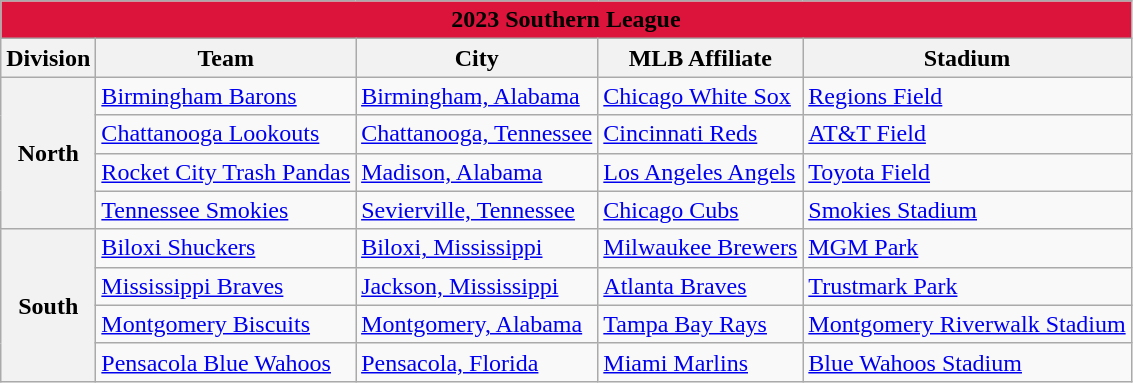<table class="wikitable" style="width:auto">
<tr>
<td bgcolor="#DC143C" align="center" colspan="7"><strong><span>2023 Southern League</span></strong></td>
</tr>
<tr>
<th>Division</th>
<th>Team</th>
<th>City</th>
<th>MLB Affiliate</th>
<th>Stadium</th>
</tr>
<tr>
<th rowspan="4">North</th>
<td><a href='#'>Birmingham Barons</a></td>
<td><a href='#'>Birmingham, Alabama</a></td>
<td><a href='#'>Chicago White Sox</a></td>
<td><a href='#'>Regions Field</a></td>
</tr>
<tr>
<td><a href='#'>Chattanooga Lookouts</a></td>
<td><a href='#'>Chattanooga, Tennessee</a></td>
<td><a href='#'>Cincinnati Reds</a></td>
<td><a href='#'>AT&T Field</a></td>
</tr>
<tr>
<td><a href='#'>Rocket City Trash Pandas</a></td>
<td><a href='#'>Madison, Alabama</a></td>
<td><a href='#'>Los Angeles Angels</a></td>
<td><a href='#'>Toyota Field</a></td>
</tr>
<tr>
<td><a href='#'>Tennessee Smokies</a></td>
<td><a href='#'>Sevierville, Tennessee</a></td>
<td><a href='#'>Chicago Cubs</a></td>
<td><a href='#'>Smokies Stadium</a></td>
</tr>
<tr>
<th rowspan="5">South</th>
<td><a href='#'>Biloxi Shuckers</a></td>
<td><a href='#'>Biloxi, Mississippi</a></td>
<td><a href='#'>Milwaukee Brewers</a></td>
<td><a href='#'>MGM Park</a></td>
</tr>
<tr>
<td><a href='#'>Mississippi Braves</a></td>
<td><a href='#'>Jackson, Mississippi</a></td>
<td><a href='#'>Atlanta Braves</a></td>
<td><a href='#'>Trustmark Park</a></td>
</tr>
<tr>
<td><a href='#'>Montgomery Biscuits</a></td>
<td><a href='#'>Montgomery, Alabama</a></td>
<td><a href='#'>Tampa Bay Rays</a></td>
<td><a href='#'>Montgomery Riverwalk Stadium</a></td>
</tr>
<tr>
<td><a href='#'>Pensacola Blue Wahoos</a></td>
<td><a href='#'>Pensacola, Florida</a></td>
<td><a href='#'>Miami Marlins</a></td>
<td><a href='#'>Blue Wahoos Stadium</a></td>
</tr>
</table>
